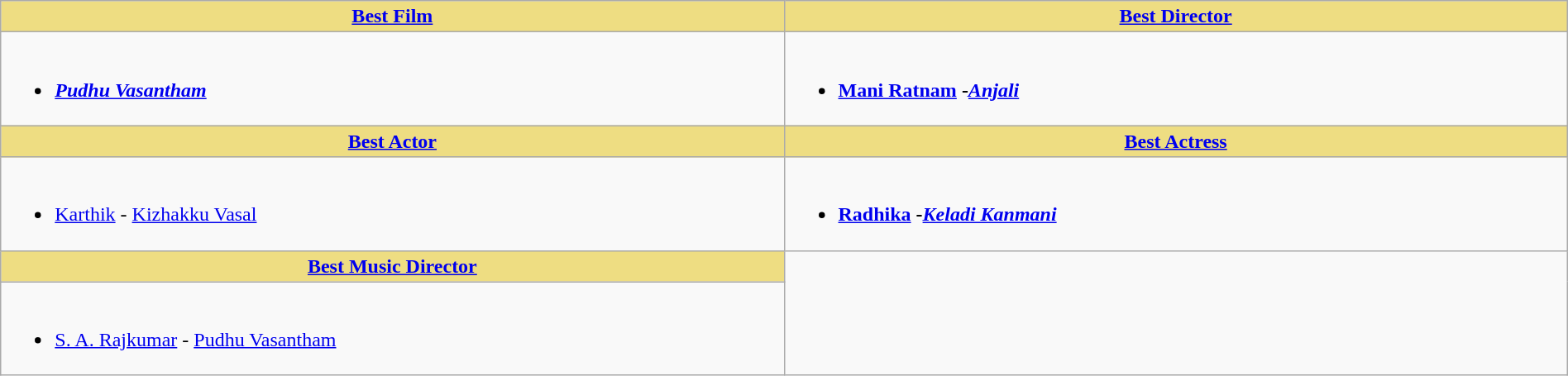<table class="wikitable" width=100% |>
<tr>
<th !  style="background:#eedd82; text-align:center; width:50%;"><a href='#'>Best Film</a></th>
<th !  style="background:#eedd82; text-align:center; width:50%;"><a href='#'>Best Director</a></th>
</tr>
<tr>
<td valign="top"><br><ul><li><strong><em><a href='#'>Pudhu Vasantham</a></em></strong></li></ul></td>
<td valign="top"><br><ul><li><strong><a href='#'>Mani Ratnam</a> -<em><a href='#'>Anjali</a><strong><em></li></ul></td>
</tr>
<tr>
<th ! style="background:#eedd82; text-align:center;"><a href='#'>Best Actor</a></th>
<th ! style="background:#eedd82; text-align:center;"><a href='#'>Best Actress</a></th>
</tr>
<tr>
<td><br><ul><li></strong><a href='#'>Karthik</a> - </em><a href='#'>Kizhakku Vasal</a></em></strong></li></ul></td>
<td><br><ul><li><strong><a href='#'>Radhika</a> -<em><a href='#'>Keladi Kanmani</a><strong><em></li></ul></td>
</tr>
<tr>
<th ! style="background:#eedd82; text-align:center;"><a href='#'>Best Music Director</a></th>
</tr>
<tr>
<td><br><ul><li></strong><a href='#'>S. A. Rajkumar</a> - </em><a href='#'>Pudhu Vasantham</a></em></strong></li></ul></td>
</tr>
</table>
